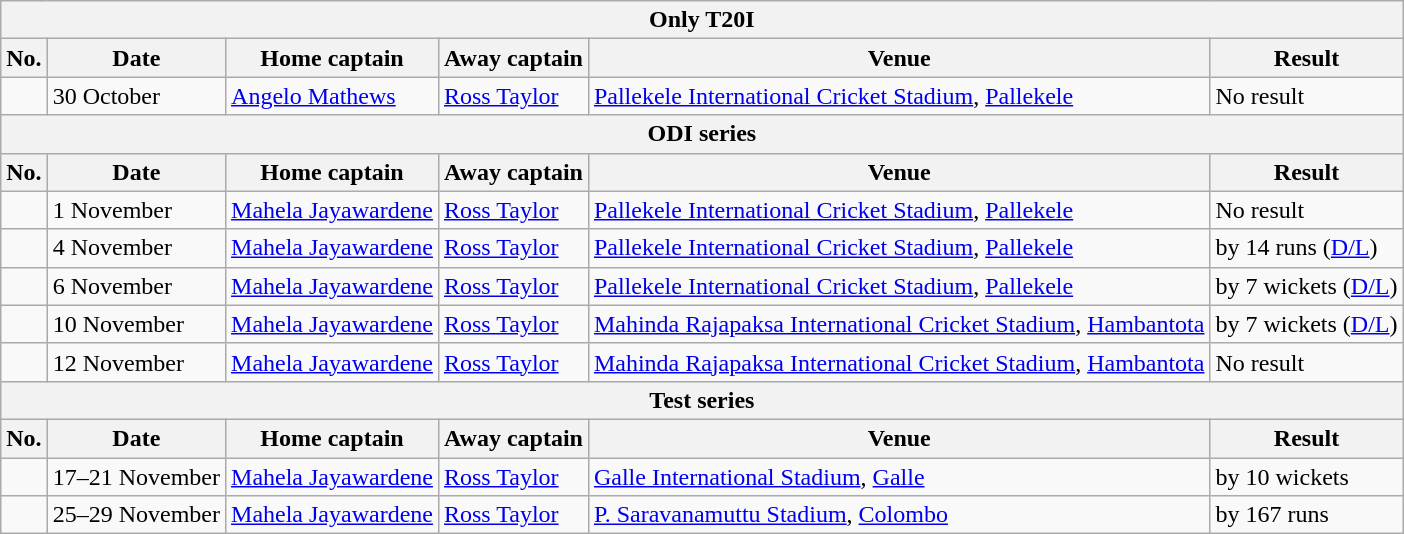<table class="wikitable">
<tr>
<th colspan="6">Only T20I</th>
</tr>
<tr>
<th>No.</th>
<th>Date</th>
<th>Home captain</th>
<th>Away captain</th>
<th>Venue</th>
<th>Result</th>
</tr>
<tr>
<td></td>
<td>30 October</td>
<td><a href='#'>Angelo Mathews</a></td>
<td><a href='#'>Ross Taylor</a></td>
<td><a href='#'>Pallekele International Cricket Stadium</a>, <a href='#'>Pallekele</a></td>
<td>No result</td>
</tr>
<tr>
<th colspan="6">ODI series</th>
</tr>
<tr>
<th>No.</th>
<th>Date</th>
<th>Home captain</th>
<th>Away captain</th>
<th>Venue</th>
<th>Result</th>
</tr>
<tr>
<td></td>
<td>1 November</td>
<td><a href='#'>Mahela Jayawardene</a></td>
<td><a href='#'>Ross Taylor</a></td>
<td><a href='#'>Pallekele International Cricket Stadium</a>, <a href='#'>Pallekele</a></td>
<td>No result</td>
</tr>
<tr>
<td></td>
<td>4 November</td>
<td><a href='#'>Mahela Jayawardene</a></td>
<td><a href='#'>Ross Taylor</a></td>
<td><a href='#'>Pallekele International Cricket Stadium</a>, <a href='#'>Pallekele</a></td>
<td> by 14 runs (<a href='#'>D/L</a>)</td>
</tr>
<tr>
<td></td>
<td>6 November</td>
<td><a href='#'>Mahela Jayawardene</a></td>
<td><a href='#'>Ross Taylor</a></td>
<td><a href='#'>Pallekele International Cricket Stadium</a>, <a href='#'>Pallekele</a></td>
<td> by 7 wickets (<a href='#'>D/L</a>)</td>
</tr>
<tr>
<td></td>
<td>10 November</td>
<td><a href='#'>Mahela Jayawardene</a></td>
<td><a href='#'>Ross Taylor</a></td>
<td><a href='#'>Mahinda Rajapaksa International Cricket Stadium</a>, <a href='#'>Hambantota</a></td>
<td> by 7 wickets (<a href='#'>D/L</a>)</td>
</tr>
<tr>
<td></td>
<td>12 November</td>
<td><a href='#'>Mahela Jayawardene</a></td>
<td><a href='#'>Ross Taylor</a></td>
<td><a href='#'>Mahinda Rajapaksa International Cricket Stadium</a>, <a href='#'>Hambantota</a></td>
<td>No result</td>
</tr>
<tr>
<th colspan="6">Test series</th>
</tr>
<tr>
<th>No.</th>
<th>Date</th>
<th>Home captain</th>
<th>Away captain</th>
<th>Venue</th>
<th>Result</th>
</tr>
<tr>
<td></td>
<td>17–21 November</td>
<td><a href='#'>Mahela Jayawardene</a></td>
<td><a href='#'>Ross Taylor</a></td>
<td><a href='#'>Galle International Stadium</a>, <a href='#'>Galle</a></td>
<td> by 10 wickets</td>
</tr>
<tr>
<td></td>
<td>25–29 November</td>
<td><a href='#'>Mahela Jayawardene</a></td>
<td><a href='#'>Ross Taylor</a></td>
<td><a href='#'>P. Saravanamuttu Stadium</a>, <a href='#'>Colombo</a></td>
<td> by 167 runs</td>
</tr>
</table>
